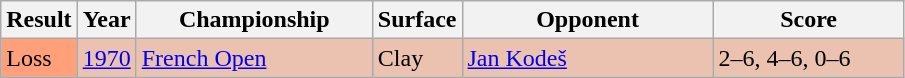<table class='sortable wikitable'>
<tr>
<th>Result</th>
<th>Year</th>
<th style="width:150px">Championship</th>
<th style="width:50px">Surface</th>
<th style="width:160px">Opponent</th>
<th style="width:120px" class="unsortable">Score</th>
</tr>
<tr style="background:#ebc2af;">
<td style="background:#ffa07a;">Loss</td>
<td><a href='#'>1970</a></td>
<td><a href='#'>French Open</a></td>
<td>Clay</td>
<td> <a href='#'>Jan Kodeš</a></td>
<td>2–6, 4–6, 0–6</td>
</tr>
</table>
